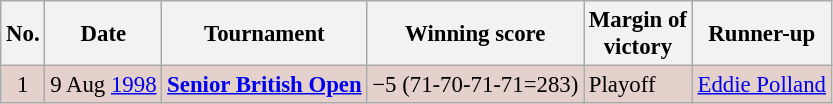<table class="wikitable" style="font-size:95%;">
<tr>
<th>No.</th>
<th>Date</th>
<th>Tournament</th>
<th>Winning score</th>
<th>Margin of<br>victory</th>
<th>Runner-up</th>
</tr>
<tr style="background:#e5d1cb;">
<td align=center>1</td>
<td align=right>9 Aug <a href='#'>1998</a></td>
<td><strong><a href='#'>Senior British Open</a></strong></td>
<td>−5 (71-70-71-71=283)</td>
<td>Playoff</td>
<td> <a href='#'>Eddie Polland</a></td>
</tr>
</table>
